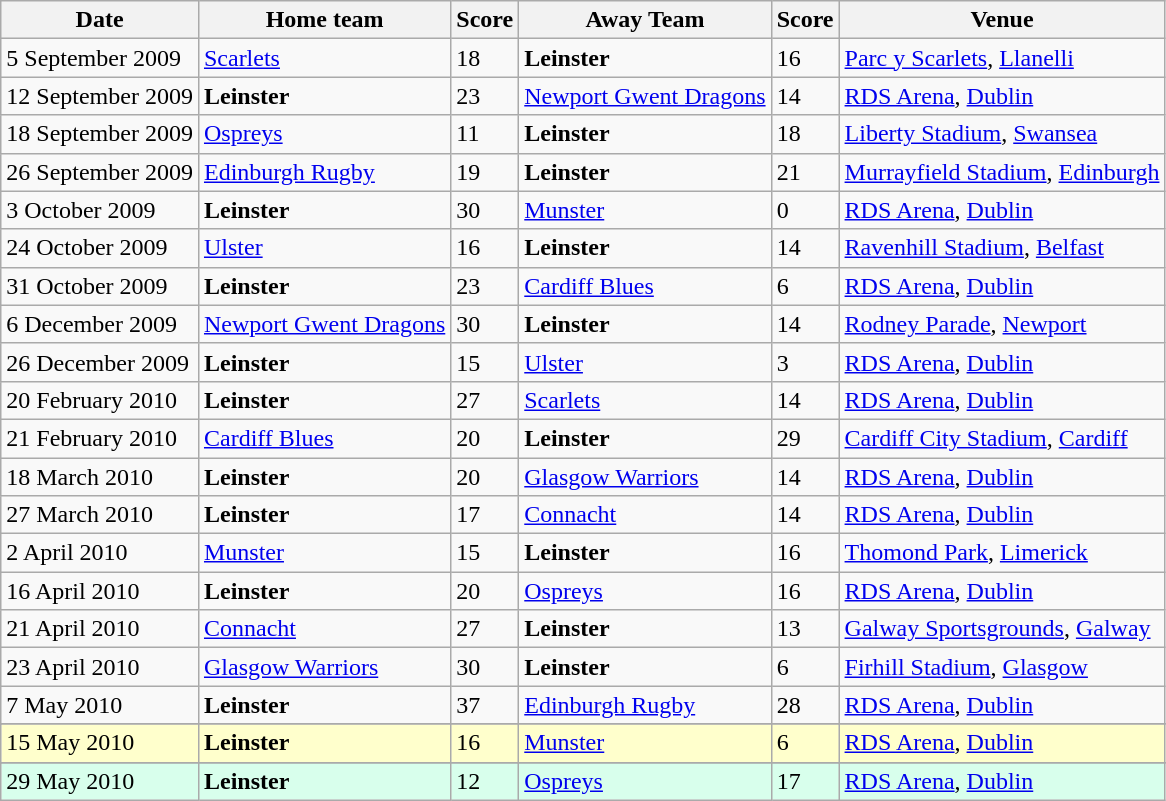<table class="wikitable sortable">
<tr>
<th class="unsortable">Date</th>
<th class="unsortable">Home team</th>
<th class="unsortable">Score</th>
<th class="unsortable">Away Team</th>
<th class="unsortable">Score</th>
<th class="unsortable">Venue</th>
</tr>
<tr>
<td>5 September 2009</td>
<td> <a href='#'>Scarlets</a></td>
<td>18</td>
<td><strong>Leinster</strong></td>
<td>16</td>
<td><a href='#'>Parc y Scarlets</a>, <a href='#'>Llanelli</a></td>
</tr>
<tr>
<td>12 September 2009</td>
<td> <strong>Leinster</strong></td>
<td>23</td>
<td><a href='#'>Newport Gwent Dragons</a></td>
<td>14</td>
<td><a href='#'>RDS Arena</a>, <a href='#'>Dublin</a></td>
</tr>
<tr>
<td>18 September 2009</td>
<td> <a href='#'>Ospreys</a></td>
<td>11</td>
<td><strong>Leinster</strong></td>
<td>18</td>
<td><a href='#'>Liberty Stadium</a>, <a href='#'>Swansea</a></td>
</tr>
<tr>
<td>26 September 2009</td>
<td> <a href='#'>Edinburgh Rugby</a></td>
<td>19</td>
<td> <strong>Leinster</strong></td>
<td>21</td>
<td><a href='#'>Murrayfield Stadium</a>, <a href='#'>Edinburgh</a></td>
</tr>
<tr>
<td>3 October 2009</td>
<td> <strong>Leinster</strong></td>
<td>30</td>
<td> <a href='#'>Munster</a></td>
<td>0</td>
<td><a href='#'>RDS Arena</a>, <a href='#'>Dublin</a></td>
</tr>
<tr>
<td>24 October 2009</td>
<td> <a href='#'>Ulster</a></td>
<td>16</td>
<td> <strong>Leinster</strong></td>
<td>14</td>
<td><a href='#'>Ravenhill Stadium</a>, <a href='#'>Belfast</a></td>
</tr>
<tr>
<td>31 October 2009</td>
<td> <strong>Leinster</strong></td>
<td>23</td>
<td> <a href='#'>Cardiff Blues</a></td>
<td>6</td>
<td><a href='#'>RDS Arena</a>, <a href='#'>Dublin</a></td>
</tr>
<tr>
<td>6 December 2009</td>
<td> <a href='#'>Newport Gwent Dragons</a></td>
<td>30</td>
<td> <strong>Leinster</strong></td>
<td>14</td>
<td><a href='#'>Rodney Parade</a>, <a href='#'>Newport</a></td>
</tr>
<tr>
<td>26 December 2009</td>
<td> <strong>Leinster</strong></td>
<td>15</td>
<td> <a href='#'>Ulster</a></td>
<td>3</td>
<td><a href='#'>RDS Arena</a>, <a href='#'>Dublin</a></td>
</tr>
<tr>
<td>20 February 2010</td>
<td> <strong>Leinster</strong></td>
<td>27</td>
<td> <a href='#'>Scarlets</a></td>
<td>14</td>
<td><a href='#'>RDS Arena</a>, <a href='#'>Dublin</a></td>
</tr>
<tr>
<td>21 February 2010</td>
<td> <a href='#'>Cardiff Blues</a></td>
<td>20</td>
<td><strong>Leinster</strong></td>
<td>29</td>
<td><a href='#'>Cardiff City Stadium</a>, <a href='#'>Cardiff</a></td>
</tr>
<tr>
<td>18 March 2010</td>
<td> <strong>Leinster</strong></td>
<td>20</td>
<td> <a href='#'>Glasgow Warriors</a></td>
<td>14</td>
<td><a href='#'>RDS Arena</a>, <a href='#'>Dublin</a></td>
</tr>
<tr>
<td>27 March 2010</td>
<td> <strong>Leinster</strong></td>
<td>17</td>
<td> <a href='#'>Connacht</a></td>
<td>14</td>
<td><a href='#'>RDS Arena</a>, <a href='#'>Dublin</a></td>
</tr>
<tr>
<td>2 April 2010</td>
<td> <a href='#'>Munster</a></td>
<td>15</td>
<td> <strong>Leinster</strong></td>
<td>16</td>
<td><a href='#'>Thomond Park</a>, <a href='#'>Limerick</a></td>
</tr>
<tr>
<td>16 April 2010</td>
<td> <strong>Leinster</strong></td>
<td>20</td>
<td> <a href='#'>Ospreys</a></td>
<td>16</td>
<td><a href='#'>RDS Arena</a>, <a href='#'>Dublin</a></td>
</tr>
<tr>
<td>21 April 2010</td>
<td> <a href='#'>Connacht</a></td>
<td>27</td>
<td> <strong>Leinster</strong></td>
<td>13</td>
<td><a href='#'>Galway Sportsgrounds</a>, <a href='#'>Galway</a></td>
</tr>
<tr>
<td>23 April 2010</td>
<td> <a href='#'>Glasgow Warriors</a></td>
<td>30</td>
<td> <strong>Leinster</strong></td>
<td>6</td>
<td><a href='#'>Firhill Stadium</a>, <a href='#'>Glasgow</a></td>
</tr>
<tr>
<td>7 May 2010</td>
<td> <strong>Leinster</strong></td>
<td>37</td>
<td><a href='#'>Edinburgh Rugby</a></td>
<td>28</td>
<td><a href='#'>RDS Arena</a>, <a href='#'>Dublin</a></td>
</tr>
<tr>
</tr>
<tr bgcolor="#ffffcc">
<td>15 May 2010</td>
<td> <strong>Leinster</strong></td>
<td>16</td>
<td> <a href='#'>Munster</a></td>
<td>6</td>
<td><a href='#'>RDS Arena</a>, <a href='#'>Dublin</a></td>
</tr>
<tr>
</tr>
<tr bgcolor="#d8ffec">
<td>29 May 2010</td>
<td> <strong>Leinster</strong></td>
<td>12</td>
<td> <a href='#'>Ospreys</a></td>
<td>17</td>
<td><a href='#'>RDS Arena</a>, <a href='#'>Dublin</a></td>
</tr>
</table>
